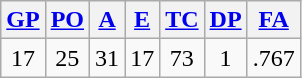<table class="wikitable">
<tr>
<th><a href='#'>GP</a></th>
<th><a href='#'>PO</a></th>
<th><a href='#'>A</a></th>
<th><a href='#'>E</a></th>
<th><a href='#'>TC</a></th>
<th><a href='#'>DP</a></th>
<th><a href='#'>FA</a></th>
</tr>
<tr align=center>
<td>17</td>
<td>25</td>
<td>31</td>
<td>17</td>
<td>73</td>
<td>1</td>
<td>.767</td>
</tr>
</table>
